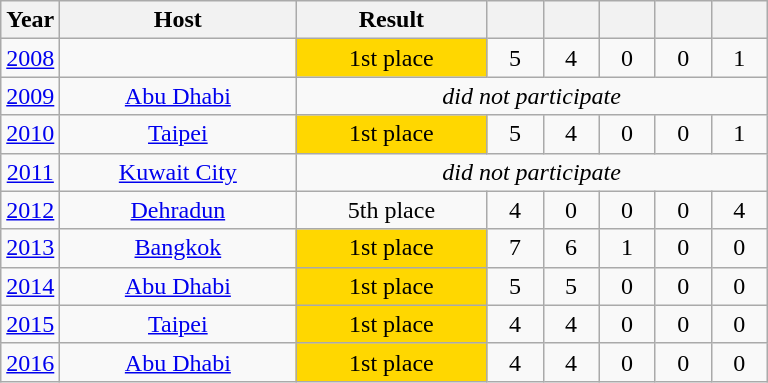<table class="wikitable" style="text-align:center">
<tr>
<th width=30>Year</th>
<th width=150>Host</th>
<th width=120>Result</th>
<th width=30></th>
<th width=30></th>
<th width=30></th>
<th width=30></th>
<th width=30></th>
</tr>
<tr>
<td><a href='#'>2008</a></td>
<td></td>
<td bgcolor="#ffd700"> 1st place</td>
<td>5</td>
<td>4</td>
<td>0</td>
<td>0</td>
<td>1</td>
</tr>
<tr>
<td><a href='#'>2009</a></td>
<td> <a href='#'>Abu Dhabi</a></td>
<td colspan=6><em>did not participate</em></td>
</tr>
<tr>
<td><a href='#'>2010</a></td>
<td> <a href='#'>Taipei</a></td>
<td bgcolor="#ffd700"> 1st place</td>
<td>5</td>
<td>4</td>
<td>0</td>
<td>0</td>
<td>1</td>
</tr>
<tr>
<td><a href='#'>2011</a></td>
<td> <a href='#'>Kuwait City</a></td>
<td colspan=6><em>did not participate</em></td>
</tr>
<tr>
<td><a href='#'>2012</a></td>
<td> <a href='#'>Dehradun</a></td>
<td>5th place</td>
<td>4</td>
<td>0</td>
<td>0</td>
<td>0</td>
<td>4</td>
</tr>
<tr>
<td><a href='#'>2013</a></td>
<td> <a href='#'>Bangkok</a></td>
<td bgcolor="#ffd700"> 1st place</td>
<td>7</td>
<td>6</td>
<td>1</td>
<td>0</td>
<td>0</td>
</tr>
<tr>
<td><a href='#'>2014</a></td>
<td> <a href='#'>Abu Dhabi</a></td>
<td bgcolor="#ffd700"> 1st place</td>
<td>5</td>
<td>5</td>
<td>0</td>
<td>0</td>
<td>0</td>
</tr>
<tr>
<td><a href='#'>2015</a></td>
<td> <a href='#'>Taipei</a></td>
<td bgcolor="#ffd700"> 1st place</td>
<td>4</td>
<td>4</td>
<td>0</td>
<td>0</td>
<td>0</td>
</tr>
<tr>
<td><a href='#'>2016</a></td>
<td> <a href='#'>Abu Dhabi</a></td>
<td bgcolor="#ffd700"> 1st place</td>
<td>4</td>
<td>4</td>
<td>0</td>
<td>0</td>
<td>0</td>
</tr>
</table>
